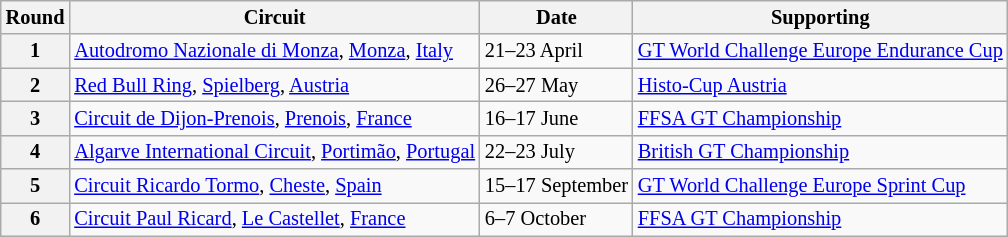<table class="wikitable" style="font-size: 85%;">
<tr>
<th>Round</th>
<th>Circuit</th>
<th>Date</th>
<th>Supporting</th>
</tr>
<tr>
<th>1</th>
<td> <a href='#'>Autodromo Nazionale di Monza</a>, <a href='#'>Monza</a>, <a href='#'>Italy</a></td>
<td>21–23 April</td>
<td><a href='#'>GT World Challenge Europe Endurance Cup</a></td>
</tr>
<tr>
<th>2</th>
<td> <a href='#'>Red Bull Ring</a>, <a href='#'>Spielberg</a>, <a href='#'>Austria</a></td>
<td>26–27 May</td>
<td><a href='#'>Histo-Cup Austria</a></td>
</tr>
<tr>
<th>3</th>
<td> <a href='#'>Circuit de Dijon-Prenois</a>, <a href='#'>Prenois</a>, <a href='#'>France</a></td>
<td>16–17 June</td>
<td><a href='#'>FFSA GT Championship</a></td>
</tr>
<tr>
<th>4</th>
<td> <a href='#'>Algarve International Circuit</a>, <a href='#'>Portimão</a>, <a href='#'>Portugal</a></td>
<td>22–23 July</td>
<td><a href='#'>British GT Championship</a></td>
</tr>
<tr>
<th>5</th>
<td> <a href='#'>Circuit Ricardo Tormo</a>, <a href='#'>Cheste</a>, <a href='#'>Spain</a></td>
<td>15–17 September</td>
<td><a href='#'>GT World Challenge Europe Sprint Cup</a></td>
</tr>
<tr>
<th>6</th>
<td> <a href='#'>Circuit Paul Ricard</a>, <a href='#'>Le Castellet</a>, <a href='#'>France</a></td>
<td>6–7 October</td>
<td><a href='#'>FFSA GT Championship</a></td>
</tr>
</table>
